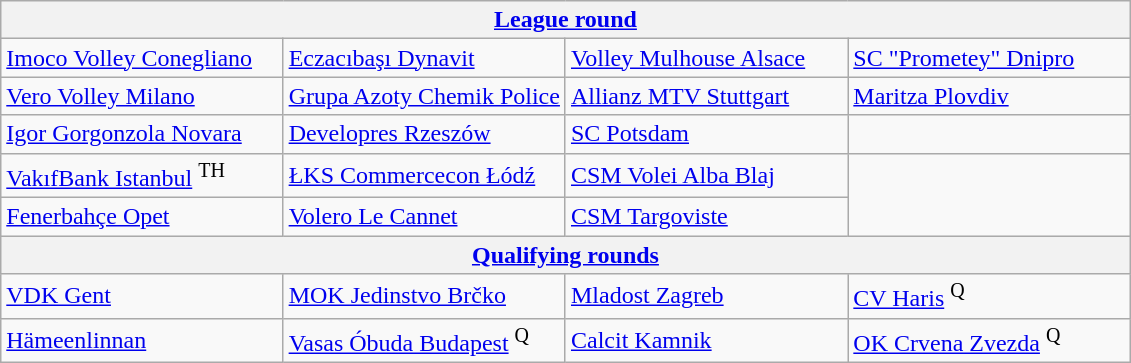<table class="wikitable" style="table-layout:fixed">
<tr>
<th colspan="4"><a href='#'>League round</a></th>
</tr>
<tr>
<td style="width:25%;"> <a href='#'>Imoco Volley Conegliano</a> </td>
<td style="width:25%;"> <a href='#'>Eczacıbaşı Dynavit</a> </td>
<td style="width:25%;"> <a href='#'>Volley Mulhouse Alsace</a> </td>
<td style="width:25%;"> <a href='#'>SC "Prometey" Dnipro</a> </td>
</tr>
<tr>
<td style="width:25%;"> <a href='#'>Vero Volley Milano</a> </td>
<td style="width:25%;"> <a href='#'>Grupa Azoty Chemik Police</a> </td>
<td style="width:25%;"> <a href='#'>Allianz MTV Stuttgart</a> </td>
<td style="width:25%;"> <a href='#'>Maritza Plovdiv</a> </td>
</tr>
<tr>
<td style="width:25%;"> <a href='#'>Igor Gorgonzola Novara</a> </td>
<td style="width:25%;"> <a href='#'>Developres Rzeszów</a> </td>
<td style="width:25%;"> <a href='#'>SC Potsdam</a> </td>
</tr>
<tr>
<td style="width:25%;"> <a href='#'>VakıfBank Istanbul</a>  <sup>TH</sup></td>
<td style="width:25%;"> <a href='#'>ŁKS Commercecon Łódź</a> </td>
<td style="width:25%;"> <a href='#'>CSM Volei Alba Blaj</a> </td>
<td rowspan=2></td>
</tr>
<tr>
<td style="width:25%;"> <a href='#'>Fenerbahçe Opet</a> </td>
<td style="width:25%;"> <a href='#'>Volero Le Cannet</a> </td>
<td style="width:25%;"> <a href='#'>CSM Targoviste</a> </td>
</tr>
<tr>
<th colspan="4"><a href='#'>Qualifying rounds</a></th>
</tr>
<tr>
<td style="width:25%;"> <a href='#'>VDK Gent</a> </td>
<td style="width:25%;"> <a href='#'>MOK Jedinstvo Brčko</a> </td>
<td style="width:25%;"> <a href='#'>Mladost Zagreb</a> </td>
<td style="width:25%;"> <a href='#'>CV Haris</a>  <sup>Q</sup></td>
</tr>
<tr>
<td style="width:25%;"> <a href='#'>Hämeenlinnan</a> </td>
<td style="width:25%;"> <a href='#'>Vasas Óbuda Budapest</a>  <sup>Q</sup></td>
<td style="width:25%;"> <a href='#'>Calcit Kamnik</a> </td>
<td style="width:25%;"> <a href='#'>OK Crvena Zvezda</a>  <sup>Q</sup></td>
</tr>
</table>
